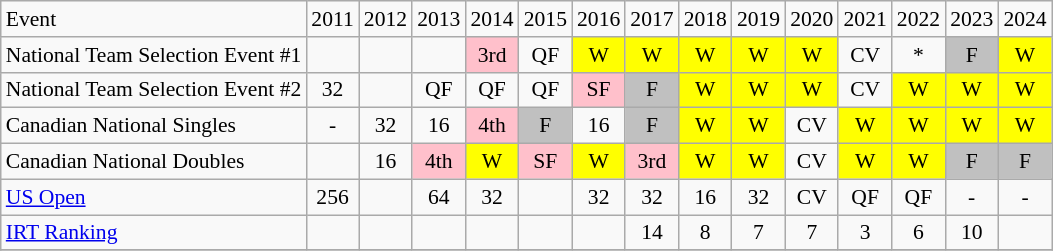<table class="wikitable" style="font-size:90%;" align=center>
<tr>
<td>Event</td>
<td>2011</td>
<td>2012</td>
<td>2013</td>
<td>2014</td>
<td>2015</td>
<td>2016</td>
<td>2017</td>
<td>2018</td>
<td>2019</td>
<td>2020</td>
<td>2021</td>
<td>2022</td>
<td>2023</td>
<td>2024</td>
</tr>
<tr>
<td align="left">National Team Selection Event #1</td>
<td></td>
<td></td>
<td></td>
<td bgcolor=pink align=center>3rd</td>
<td align=center>QF</td>
<td bgcolor=yellow align=center>W</td>
<td bgcolor=yellow align=center>W</td>
<td bgcolor=yellow align=center>W</td>
<td bgcolor=yellow align=center>W</td>
<td bgcolor=yellow align=center>W</td>
<td align=center>CV</td>
<td align=center>*</td>
<td bgcolor=silver align=center>F</td>
<td bgcolor=yellow align=center>W</td>
</tr>
<tr>
<td align="left">National Team Selection Event #2</td>
<td align=center>32</td>
<td></td>
<td align=center>QF</td>
<td align=center>QF</td>
<td align=center>QF</td>
<td bgcolor=pink align=center>SF</td>
<td bgcolor=silver align=center>F</td>
<td bgcolor=yellow align=center>W</td>
<td bgcolor=yellow align=center>W</td>
<td bgcolor=yellow align=center>W</td>
<td align=center>CV</td>
<td bgcolor=yellow align=center>W</td>
<td bgcolor=yellow align=center>W</td>
<td bgcolor=yellow align=center>W</td>
</tr>
<tr>
<td align="left">Canadian National Singles</td>
<td align=center>-</td>
<td align=center>32</td>
<td align=center>16</td>
<td bgcolor=pink align=center>4th</td>
<td bgcolor=silver align=center>F</td>
<td align=center>16</td>
<td bgcolor=silver align=center>F</td>
<td bgcolor=yellow align=center>W</td>
<td bgcolor=yellow align=center>W</td>
<td align=center>CV</td>
<td bgcolor=yellow align=center>W</td>
<td bgcolor=yellow align=center>W</td>
<td bgcolor=yellow align=center>W</td>
<td bgcolor=yellow align=center>W</td>
</tr>
<tr>
<td align="left">Canadian National Doubles</td>
<td></td>
<td align=center>16</td>
<td bgcolor=pink align=center>4th</td>
<td bgcolor=yellow align=center>W</td>
<td bgcolor=pink align=center>SF</td>
<td bgcolor=yellow align=center>W</td>
<td bgcolor=pink align=center>3rd</td>
<td bgcolor=yellow align=center>W</td>
<td bgcolor=yellow align=center>W</td>
<td align=center>CV</td>
<td bgcolor=yellow align=center>W</td>
<td bgcolor=yellow align=center>W</td>
<td bgcolor=silver align=center>F</td>
<td bgcolor=silver align=center>F</td>
</tr>
<tr>
<td align="left"><a href='#'>US Open</a></td>
<td align=center>256</td>
<td></td>
<td align=center>64</td>
<td align=center>32</td>
<td></td>
<td align=center>32</td>
<td align=center>32</td>
<td align=center>16</td>
<td align=center>32</td>
<td align=center>CV</td>
<td align=center>QF</td>
<td align=center>QF</td>
<td align=center>-</td>
<td align=center>-</td>
</tr>
<tr>
<td align="left"><a href='#'>IRT Ranking</a></td>
<td></td>
<td></td>
<td></td>
<td></td>
<td></td>
<td></td>
<td align=center>14</td>
<td align=center>8</td>
<td align=center>7</td>
<td align=center>7</td>
<td align=center>3</td>
<td align=center>6</td>
<td align=center>10</td>
<td></td>
</tr>
<tr>
</tr>
</table>
